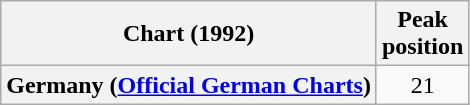<table class="wikitable plainrowheaders">
<tr>
<th>Chart (1992)</th>
<th align="center">Peak<br>position</th>
</tr>
<tr>
<th scope="row">Germany (<a href='#'>Official German Charts</a>)</th>
<td align="center">21</td>
</tr>
</table>
